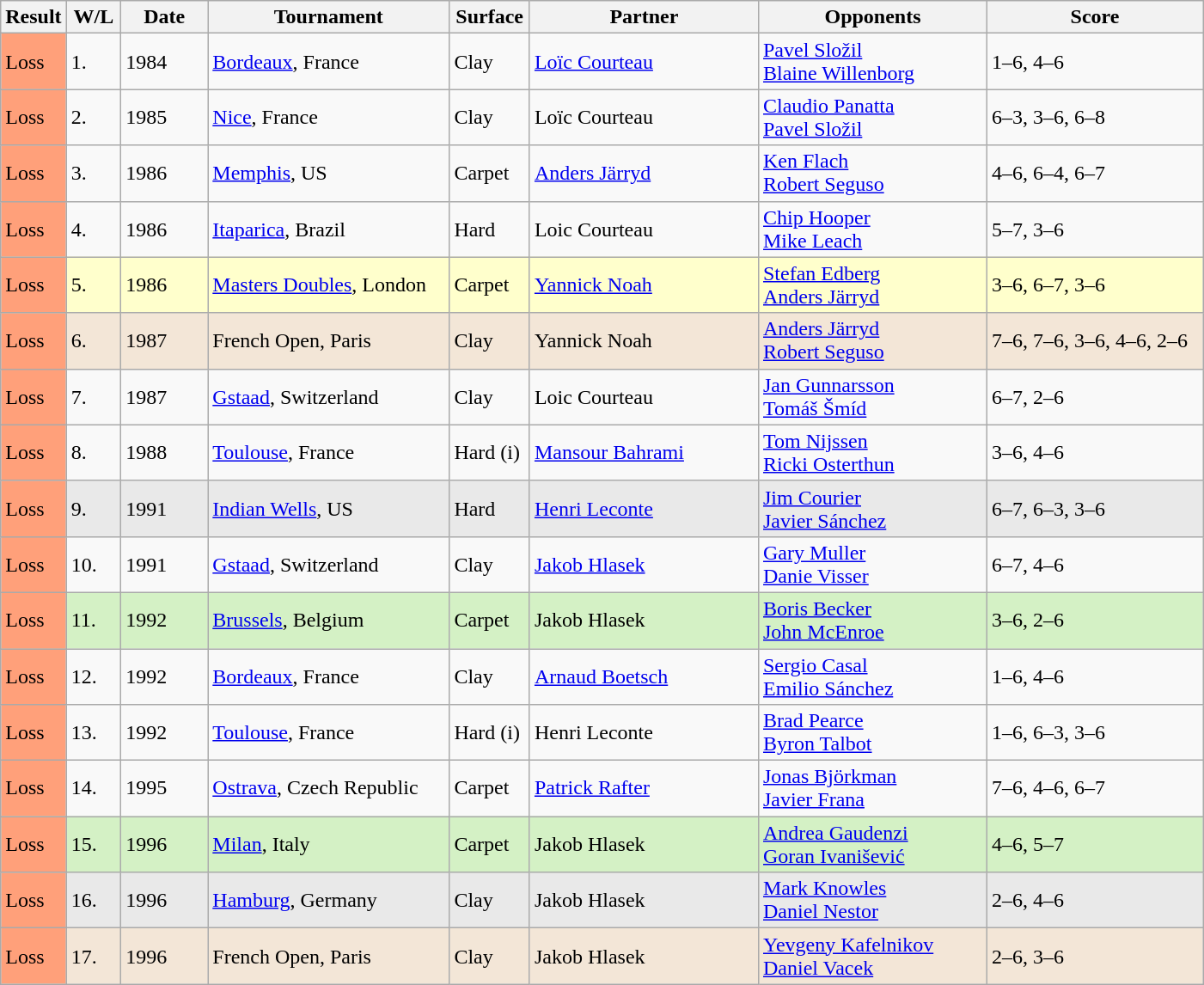<table class="sortable wikitable">
<tr>
<th style="width:40px">Result</th>
<th style="width:35px" class="unsortable">W/L</th>
<th style="width:60px">Date</th>
<th style="width:180px">Tournament</th>
<th style="width:55px">Surface</th>
<th style="width:170px">Partner</th>
<th style="width:170px">Opponents</th>
<th style="width:160px" class="unsortable">Score</th>
</tr>
<tr>
<td style="background:#ffa07a;">Loss</td>
<td>1.</td>
<td>1984</td>
<td><a href='#'>Bordeaux</a>, France</td>
<td>Clay</td>
<td> <a href='#'>Loïc Courteau</a></td>
<td> <a href='#'>Pavel Složil</a> <br>  <a href='#'>Blaine Willenborg</a></td>
<td>1–6, 4–6</td>
</tr>
<tr>
<td style="background:#ffa07a;">Loss</td>
<td>2.</td>
<td>1985</td>
<td><a href='#'>Nice</a>, France</td>
<td>Clay</td>
<td> Loïc Courteau</td>
<td> <a href='#'>Claudio Panatta</a> <br>  <a href='#'>Pavel Složil</a></td>
<td>6–3, 3–6, 6–8</td>
</tr>
<tr>
<td style="background:#ffa07a;">Loss</td>
<td>3.</td>
<td>1986</td>
<td><a href='#'>Memphis</a>, US</td>
<td>Carpet</td>
<td> <a href='#'>Anders Järryd</a></td>
<td> <a href='#'>Ken Flach</a> <br>  <a href='#'>Robert Seguso</a></td>
<td>4–6, 6–4, 6–7</td>
</tr>
<tr>
<td style="background:#ffa07a;">Loss</td>
<td>4.</td>
<td>1986</td>
<td><a href='#'>Itaparica</a>, Brazil</td>
<td>Hard</td>
<td> Loic Courteau</td>
<td> <a href='#'>Chip Hooper</a> <br>  <a href='#'>Mike Leach</a></td>
<td>5–7, 3–6</td>
</tr>
<tr bgcolor="ffffcc">
<td style="background:#ffa07a;">Loss</td>
<td>5.</td>
<td>1986</td>
<td><a href='#'>Masters Doubles</a>, London</td>
<td>Carpet</td>
<td> <a href='#'>Yannick Noah</a></td>
<td> <a href='#'>Stefan Edberg</a> <br>  <a href='#'>Anders Järryd</a></td>
<td>3–6, 6–7, 3–6</td>
</tr>
<tr bgcolor="#f3e6d7">
<td style="background:#ffa07a;">Loss</td>
<td>6.</td>
<td>1987</td>
<td>French Open, Paris</td>
<td>Clay</td>
<td> Yannick Noah</td>
<td> <a href='#'>Anders Järryd</a> <br>  <a href='#'>Robert Seguso</a></td>
<td>7–6, 7–6, 3–6, 4–6, 2–6</td>
</tr>
<tr>
<td style="background:#ffa07a;">Loss</td>
<td>7.</td>
<td>1987</td>
<td><a href='#'>Gstaad</a>, Switzerland</td>
<td>Clay</td>
<td> Loic Courteau</td>
<td> <a href='#'>Jan Gunnarsson</a> <br>  <a href='#'>Tomáš Šmíd</a></td>
<td>6–7, 2–6</td>
</tr>
<tr>
<td style="background:#ffa07a;">Loss</td>
<td>8.</td>
<td>1988</td>
<td><a href='#'>Toulouse</a>, France</td>
<td>Hard (i)</td>
<td> <a href='#'>Mansour Bahrami</a></td>
<td> <a href='#'>Tom Nijssen</a> <br>  <a href='#'>Ricki Osterthun</a></td>
<td>3–6, 4–6</td>
</tr>
<tr style="background:#e9e9e9;">
<td style="background:#ffa07a;">Loss</td>
<td>9.</td>
<td>1991</td>
<td><a href='#'>Indian Wells</a>, US</td>
<td>Hard</td>
<td> <a href='#'>Henri Leconte</a></td>
<td> <a href='#'>Jim Courier</a> <br>  <a href='#'>Javier Sánchez</a></td>
<td>6–7, 6–3, 3–6</td>
</tr>
<tr>
<td style="background:#ffa07a;">Loss</td>
<td>10.</td>
<td>1991</td>
<td><a href='#'>Gstaad</a>, Switzerland</td>
<td>Clay</td>
<td> <a href='#'>Jakob Hlasek</a></td>
<td> <a href='#'>Gary Muller</a> <br>  <a href='#'>Danie Visser</a></td>
<td>6–7, 4–6</td>
</tr>
<tr style="background:#d4f1c5;">
<td style="background:#ffa07a;">Loss</td>
<td>11.</td>
<td>1992</td>
<td><a href='#'>Brussels</a>, Belgium</td>
<td>Carpet</td>
<td> Jakob Hlasek</td>
<td> <a href='#'>Boris Becker</a> <br>  <a href='#'>John McEnroe</a></td>
<td>3–6, 2–6</td>
</tr>
<tr>
<td style="background:#ffa07a;">Loss</td>
<td>12.</td>
<td>1992</td>
<td><a href='#'>Bordeaux</a>, France</td>
<td>Clay</td>
<td> <a href='#'>Arnaud Boetsch</a></td>
<td> <a href='#'>Sergio Casal</a> <br>  <a href='#'>Emilio Sánchez</a></td>
<td>1–6, 4–6</td>
</tr>
<tr>
<td style="background:#ffa07a;">Loss</td>
<td>13.</td>
<td>1992</td>
<td><a href='#'>Toulouse</a>, France</td>
<td>Hard (i)</td>
<td> Henri Leconte</td>
<td> <a href='#'>Brad Pearce</a> <br>  <a href='#'>Byron Talbot</a></td>
<td>1–6, 6–3, 3–6</td>
</tr>
<tr>
<td style="background:#ffa07a;">Loss</td>
<td>14.</td>
<td>1995</td>
<td><a href='#'>Ostrava</a>, Czech Republic</td>
<td>Carpet</td>
<td> <a href='#'>Patrick Rafter</a></td>
<td> <a href='#'>Jonas Björkman</a> <br>  <a href='#'>Javier Frana</a></td>
<td>7–6, 4–6, 6–7</td>
</tr>
<tr style="background:#d4f1c5;">
<td style="background:#ffa07a;">Loss</td>
<td>15.</td>
<td>1996</td>
<td><a href='#'>Milan</a>, Italy</td>
<td>Carpet</td>
<td> Jakob Hlasek</td>
<td> <a href='#'>Andrea Gaudenzi</a> <br>  <a href='#'>Goran Ivanišević</a></td>
<td>4–6, 5–7</td>
</tr>
<tr style="background:#e9e9e9;">
<td style="background:#ffa07a;">Loss</td>
<td>16.</td>
<td>1996</td>
<td><a href='#'>Hamburg</a>, Germany</td>
<td>Clay</td>
<td> Jakob Hlasek</td>
<td> <a href='#'>Mark Knowles</a> <br>  <a href='#'>Daniel Nestor</a></td>
<td>2–6, 4–6</td>
</tr>
<tr bgcolor="#f3e6d7">
<td style="background:#ffa07a;">Loss</td>
<td>17.</td>
<td>1996</td>
<td>French Open, Paris</td>
<td>Clay</td>
<td> Jakob Hlasek</td>
<td> <a href='#'>Yevgeny Kafelnikov</a> <br>  <a href='#'>Daniel Vacek</a></td>
<td>2–6, 3–6</td>
</tr>
</table>
